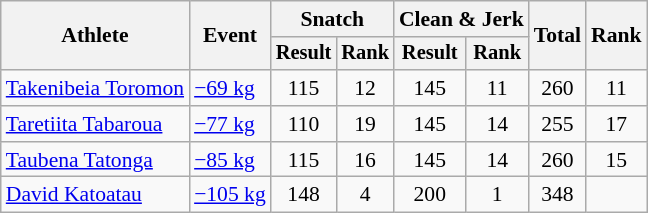<table class="wikitable" style="font-size:90%">
<tr>
<th rowspan=2>Athlete</th>
<th rowspan=2>Event</th>
<th colspan="2">Snatch</th>
<th colspan="2">Clean & Jerk</th>
<th rowspan="2">Total</th>
<th rowspan="2">Rank</th>
</tr>
<tr style="font-size:95%">
<th>Result</th>
<th>Rank</th>
<th>Result</th>
<th>Rank</th>
</tr>
<tr align=center>
<td align=left><a href='#'>Takenibeia Toromon</a></td>
<td align=left><a href='#'>−69 kg</a></td>
<td>115</td>
<td>12</td>
<td>145</td>
<td>11</td>
<td>260</td>
<td>11</td>
</tr>
<tr align=center>
<td align=left><a href='#'>Taretiita Tabaroua</a></td>
<td align=left><a href='#'>−77 kg</a></td>
<td>110</td>
<td>19</td>
<td>145</td>
<td>14</td>
<td>255</td>
<td>17</td>
</tr>
<tr align=center>
<td align=left><a href='#'>Taubena Tatonga</a></td>
<td align=left><a href='#'>−85 kg</a></td>
<td>115</td>
<td>16</td>
<td>145</td>
<td>14</td>
<td>260</td>
<td>15</td>
</tr>
<tr align=center>
<td align=left><a href='#'>David Katoatau</a></td>
<td align=left><a href='#'>−105 kg</a></td>
<td>148</td>
<td>4</td>
<td>200</td>
<td>1</td>
<td>348</td>
<td></td>
</tr>
</table>
